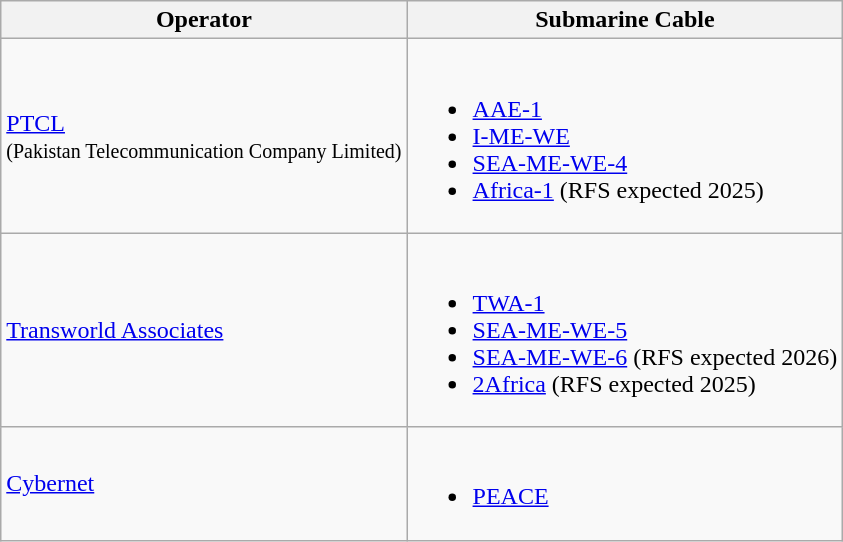<table class="wikitable">
<tr>
<th>Operator</th>
<th>Submarine Cable</th>
</tr>
<tr>
<td><a href='#'>PTCL</a><br><small>(Pakistan Telecommunication Company Limited)</small></td>
<td><br><ul><li><a href='#'>AAE-1</a></li><li><a href='#'>I-ME-WE</a></li><li><a href='#'>SEA-ME-WE-4</a></li><li><a href='#'>Africa-1</a> (RFS expected 2025)</li></ul></td>
</tr>
<tr>
<td><a href='#'>Transworld Associates</a></td>
<td><br><ul><li><a href='#'>TWA-1</a></li><li><a href='#'>SEA-ME-WE-5</a></li><li><a href='#'>SEA-ME-WE-6</a> (RFS expected 2026)</li><li><a href='#'>2Africa</a> (RFS expected 2025)</li></ul></td>
</tr>
<tr>
<td><a href='#'>Cybernet</a></td>
<td><br><ul><li><a href='#'>PEACE</a></li></ul></td>
</tr>
</table>
